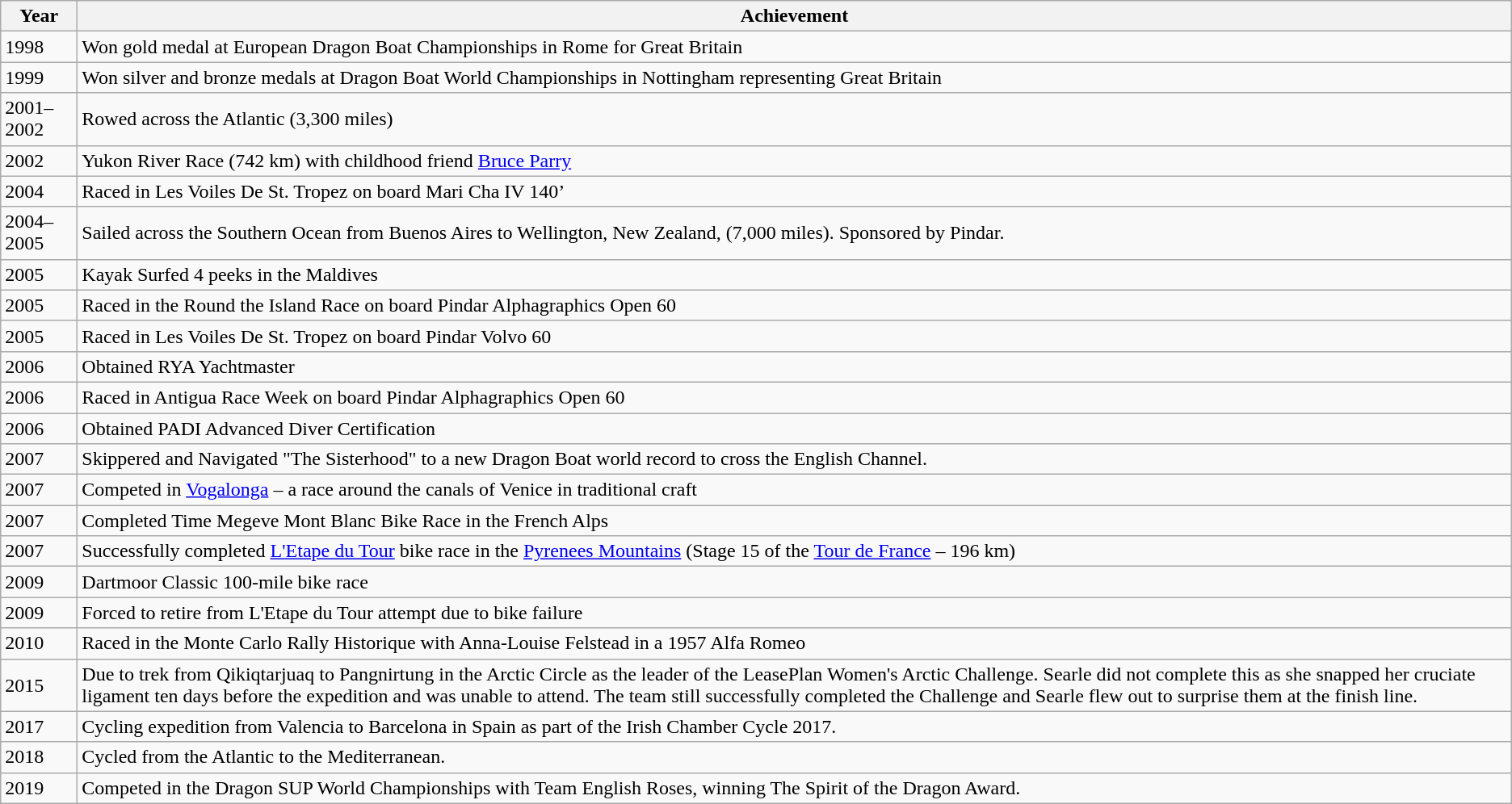<table class="wikitable">
<tr>
<th>Year</th>
<th>Achievement</th>
</tr>
<tr>
<td>1998</td>
<td>Won gold medal at European Dragon Boat Championships in Rome for Great Britain</td>
</tr>
<tr>
<td>1999</td>
<td>Won silver and bronze medals at Dragon Boat World Championships in Nottingham representing Great Britain</td>
</tr>
<tr>
<td>2001–2002</td>
<td>Rowed across the Atlantic (3,300 miles)</td>
</tr>
<tr>
<td>2002</td>
<td>Yukon River Race (742 km) with childhood friend <a href='#'>Bruce Parry</a></td>
</tr>
<tr>
<td>2004</td>
<td>Raced in Les Voiles De St. Tropez on board Mari Cha IV 140’</td>
</tr>
<tr>
<td>2004–2005</td>
<td>Sailed across the Southern Ocean from Buenos Aires to Wellington, New Zealand, (7,000 miles). Sponsored by Pindar.</td>
</tr>
<tr>
<td>2005</td>
<td>Kayak Surfed 4 peeks in the Maldives</td>
</tr>
<tr>
<td>2005</td>
<td>Raced in the Round the Island Race on board Pindar Alphagraphics Open 60</td>
</tr>
<tr>
<td>2005</td>
<td>Raced in Les Voiles De St. Tropez on board Pindar Volvo 60</td>
</tr>
<tr>
<td>2006</td>
<td>Obtained RYA Yachtmaster</td>
</tr>
<tr>
<td>2006</td>
<td>Raced in Antigua Race Week on board Pindar Alphagraphics Open 60</td>
</tr>
<tr>
<td>2006</td>
<td>Obtained PADI Advanced Diver Certification</td>
</tr>
<tr>
<td>2007</td>
<td>Skippered and Navigated "The Sisterhood" to a new Dragon Boat world record to cross the English Channel.</td>
</tr>
<tr>
<td>2007</td>
<td>Competed in <a href='#'>Vogalonga</a> – a race around the canals of Venice in traditional craft</td>
</tr>
<tr>
<td>2007</td>
<td>Completed Time Megeve Mont Blanc Bike Race in the French Alps</td>
</tr>
<tr>
<td>2007</td>
<td>Successfully completed <a href='#'>L'Etape du Tour</a> bike race in the <a href='#'>Pyrenees Mountains</a> (Stage 15 of the <a href='#'>Tour de France</a> – 196 km)</td>
</tr>
<tr>
<td>2009</td>
<td>Dartmoor Classic 100-mile bike race</td>
</tr>
<tr>
<td>2009</td>
<td>Forced to retire from L'Etape du Tour attempt due to bike failure</td>
</tr>
<tr>
<td>2010</td>
<td>Raced in the Monte Carlo Rally Historique with Anna-Louise Felstead in a 1957 Alfa Romeo</td>
</tr>
<tr>
<td>2015</td>
<td>Due to trek from Qikiqtarjuaq to Pangnirtung in the Arctic Circle as the leader of the LeasePlan Women's Arctic Challenge. Searle did not complete this as she snapped her cruciate ligament ten days before the expedition and was unable to attend. The team still successfully completed the Challenge and Searle flew out to surprise them at the finish line.</td>
</tr>
<tr>
<td>2017</td>
<td>Cycling expedition from Valencia to Barcelona in Spain as part of the Irish Chamber Cycle 2017.</td>
</tr>
<tr>
<td>2018</td>
<td>Cycled from the Atlantic to the Mediterranean.</td>
</tr>
<tr>
<td>2019</td>
<td>Competed in the Dragon SUP World Championships with Team English Roses, winning The Spirit of the Dragon Award.</td>
</tr>
</table>
